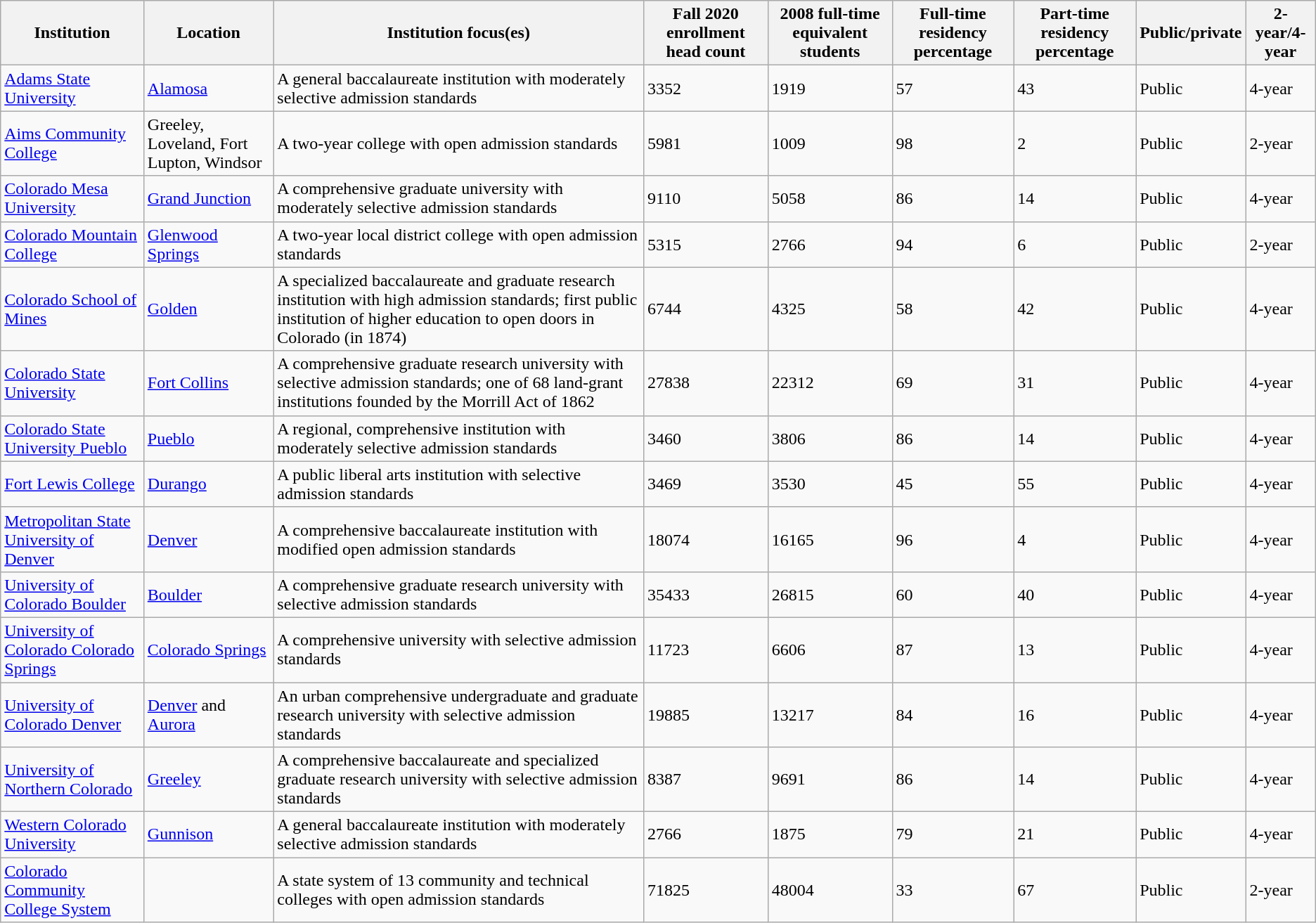<table class="wikitable sortable">
<tr>
<th>Institution</th>
<th>Location</th>
<th>Institution focus(es)</th>
<th data-sort-type="number">Fall 2020 enrollment head count</th>
<th data-sort-type="number">2008 full-time equivalent students</th>
<th data-sort-type="number">Full-time residency percentage</th>
<th data-sort-type="number">Part-time residency percentage</th>
<th>Public/private</th>
<th>2-year/4-year</th>
</tr>
<tr>
<td><a href='#'>Adams State University</a></td>
<td><a href='#'>Alamosa</a></td>
<td>A general baccalaureate institution with moderately selective admission standards</td>
<td>3352</td>
<td>1919</td>
<td>57</td>
<td>43</td>
<td>Public</td>
<td>4-year</td>
</tr>
<tr>
<td><a href='#'>Aims Community College</a></td>
<td>Greeley, Loveland, Fort Lupton, Windsor</td>
<td>A two-year college with open admission standards</td>
<td>5981</td>
<td>1009</td>
<td>98</td>
<td>2</td>
<td>Public</td>
<td>2-year</td>
</tr>
<tr>
<td><a href='#'>Colorado Mesa University</a></td>
<td><a href='#'>Grand Junction</a></td>
<td>A comprehensive graduate university with moderately selective admission standards</td>
<td>9110</td>
<td>5058</td>
<td>86</td>
<td>14</td>
<td>Public</td>
<td>4-year</td>
</tr>
<tr>
<td><a href='#'>Colorado Mountain College</a></td>
<td><a href='#'>Glenwood Springs</a></td>
<td>A two‐year local district college with open admission standards</td>
<td>5315</td>
<td>2766</td>
<td>94</td>
<td>6</td>
<td>Public</td>
<td>2-year</td>
</tr>
<tr>
<td><a href='#'>Colorado School of Mines</a></td>
<td><a href='#'>Golden</a></td>
<td>A specialized baccalaureate and graduate research institution with high admission standards; first public institution of higher education to open doors in Colorado (in 1874)</td>
<td>6744</td>
<td>4325</td>
<td>58</td>
<td>42</td>
<td>Public</td>
<td>4-year</td>
</tr>
<tr>
<td><a href='#'>Colorado State University</a></td>
<td><a href='#'>Fort Collins</a></td>
<td>A comprehensive graduate research university with selective admission standards; one of 68 land‐grant institutions founded by the Morrill Act of 1862</td>
<td>27838</td>
<td>22312</td>
<td>69</td>
<td>31</td>
<td>Public</td>
<td>4-year</td>
</tr>
<tr>
<td><a href='#'>Colorado State University Pueblo</a></td>
<td><a href='#'>Pueblo</a></td>
<td>A regional, comprehensive institution with moderately selective admission standards</td>
<td>3460</td>
<td>3806</td>
<td>86</td>
<td>14</td>
<td>Public</td>
<td>4-year</td>
</tr>
<tr>
<td><a href='#'>Fort Lewis College</a></td>
<td><a href='#'>Durango</a></td>
<td>A public liberal arts institution with selective admission standards</td>
<td>3469</td>
<td>3530</td>
<td>45</td>
<td>55</td>
<td>Public</td>
<td>4-year</td>
</tr>
<tr>
<td><a href='#'>Metropolitan State University of Denver</a></td>
<td><a href='#'>Denver</a></td>
<td>A comprehensive baccalaureate institution with modified open admission standards</td>
<td>18074</td>
<td>16165</td>
<td>96</td>
<td>4</td>
<td>Public</td>
<td>4-year</td>
</tr>
<tr>
<td><a href='#'>University of Colorado Boulder</a></td>
<td><a href='#'>Boulder</a></td>
<td>A comprehensive graduate research university with selective admission standards</td>
<td>35433</td>
<td>26815</td>
<td>60</td>
<td>40</td>
<td>Public</td>
<td>4-year</td>
</tr>
<tr>
<td><a href='#'>University of Colorado Colorado Springs</a></td>
<td><a href='#'>Colorado Springs</a></td>
<td>A comprehensive university with selective admission standards</td>
<td>11723</td>
<td>6606</td>
<td>87</td>
<td>13</td>
<td>Public</td>
<td>4-year</td>
</tr>
<tr>
<td><a href='#'>University of Colorado Denver</a></td>
<td><a href='#'>Denver</a> and <a href='#'>Aurora</a></td>
<td>An urban comprehensive undergraduate and graduate research university with selective admission standards</td>
<td>19885</td>
<td>13217</td>
<td>84</td>
<td>16</td>
<td>Public</td>
<td>4-year</td>
</tr>
<tr>
<td><a href='#'>University of Northern Colorado</a></td>
<td><a href='#'>Greeley</a></td>
<td>A comprehensive baccalaureate and specialized graduate research university with selective admission standards</td>
<td>8387</td>
<td>9691</td>
<td>86</td>
<td>14</td>
<td>Public</td>
<td>4-year</td>
</tr>
<tr>
<td><a href='#'>Western Colorado University</a></td>
<td><a href='#'>Gunnison</a></td>
<td>A general baccalaureate institution with moderately selective admission standards</td>
<td>2766</td>
<td>1875</td>
<td>79</td>
<td>21</td>
<td>Public</td>
<td>4-year</td>
</tr>
<tr>
<td><a href='#'>Colorado Community College System</a></td>
<td></td>
<td>A state system of 13 community and technical colleges with open admission standards</td>
<td>71825</td>
<td>48004</td>
<td>33</td>
<td>67</td>
<td>Public</td>
<td>2-year</td>
</tr>
</table>
